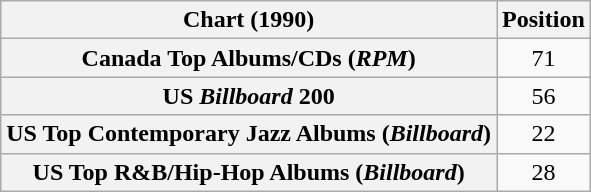<table class="wikitable sortable plainrowheaders" style="text-align:center">
<tr>
<th scope="col">Chart (1990)</th>
<th scope="col">Position</th>
</tr>
<tr>
<th scope="row">Canada Top Albums/CDs (<em>RPM</em>)</th>
<td>71</td>
</tr>
<tr>
<th scope="row">US <em>Billboard</em> 200</th>
<td>56</td>
</tr>
<tr>
<th scope="row">US Top Contemporary Jazz Albums (<em>Billboard</em>)</th>
<td>22</td>
</tr>
<tr>
<th scope="row">US Top R&B/Hip-Hop Albums (<em>Billboard</em>)</th>
<td>28</td>
</tr>
</table>
